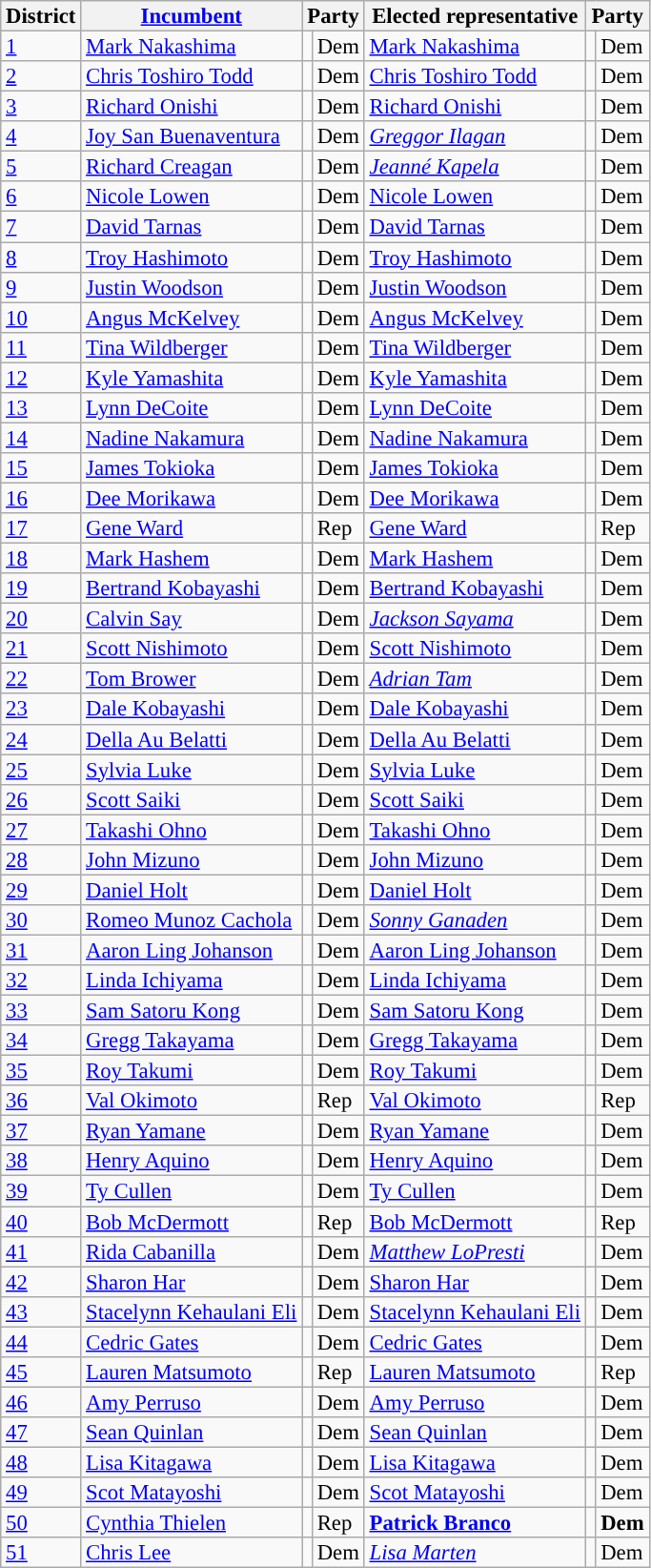<table class="wikitable sortable" style="font-size:95%;line-height:14px;">
<tr>
<th>District</th>
<th><a href='#'>Incumbent</a></th>
<th colspan=2>Party</th>
<th>Elected representative</th>
<th colspan=2>Party</th>
</tr>
<tr>
<td><a href='#'>1</a></td>
<td><a href='#'>Mark Nakashima</a></td>
<td style="background:"></td>
<td>Dem</td>
<td><a href='#'>Mark Nakashima</a></td>
<td style="background:"></td>
<td>Dem</td>
</tr>
<tr>
<td><a href='#'>2</a></td>
<td><a href='#'>Chris Toshiro Todd</a></td>
<td style="background:"></td>
<td>Dem</td>
<td><a href='#'>Chris Toshiro Todd</a></td>
<td style="background:"></td>
<td>Dem</td>
</tr>
<tr>
<td><a href='#'>3</a></td>
<td><a href='#'>Richard Onishi</a></td>
<td style="background:"></td>
<td>Dem</td>
<td><a href='#'>Richard Onishi</a></td>
<td style="background:"></td>
<td>Dem</td>
</tr>
<tr>
<td><a href='#'>4</a></td>
<td><a href='#'>Joy San Buenaventura</a></td>
<td style="background:"></td>
<td>Dem</td>
<td><em><a href='#'>Greggor Ilagan</a></em></td>
<td style="background:"></td>
<td>Dem</td>
</tr>
<tr>
<td><a href='#'>5</a></td>
<td><a href='#'>Richard Creagan</a></td>
<td style="background:"></td>
<td>Dem</td>
<td><em><a href='#'>Jeanné Kapela</a></em></td>
<td style="background:"></td>
<td>Dem</td>
</tr>
<tr>
<td><a href='#'>6</a></td>
<td><a href='#'>Nicole Lowen</a></td>
<td style="background:"></td>
<td>Dem</td>
<td><a href='#'>Nicole Lowen</a></td>
<td style="background:"></td>
<td>Dem</td>
</tr>
<tr>
<td><a href='#'>7</a></td>
<td><a href='#'>David Tarnas</a></td>
<td style="background:"></td>
<td>Dem</td>
<td><a href='#'>David Tarnas</a></td>
<td style="background:"></td>
<td>Dem</td>
</tr>
<tr>
<td><a href='#'>8</a></td>
<td><a href='#'>Troy Hashimoto</a></td>
<td style="background:"></td>
<td>Dem</td>
<td><a href='#'>Troy Hashimoto</a></td>
<td style="background:"></td>
<td>Dem</td>
</tr>
<tr>
<td><a href='#'>9</a></td>
<td><a href='#'>Justin Woodson</a></td>
<td style="background:"></td>
<td>Dem</td>
<td><a href='#'>Justin Woodson</a></td>
<td style="background:"></td>
<td>Dem</td>
</tr>
<tr>
<td><a href='#'>10</a></td>
<td><a href='#'>Angus McKelvey</a></td>
<td style="background:"></td>
<td>Dem</td>
<td><a href='#'>Angus McKelvey</a></td>
<td style="background:"></td>
<td>Dem</td>
</tr>
<tr>
<td><a href='#'>11</a></td>
<td><a href='#'>Tina Wildberger</a></td>
<td style="background:"></td>
<td>Dem</td>
<td><a href='#'>Tina Wildberger</a></td>
<td style="background:"></td>
<td>Dem</td>
</tr>
<tr>
<td><a href='#'>12</a></td>
<td><a href='#'>Kyle Yamashita</a></td>
<td style="background:"></td>
<td>Dem</td>
<td><a href='#'>Kyle Yamashita</a></td>
<td style="background:"></td>
<td>Dem</td>
</tr>
<tr>
<td><a href='#'>13</a></td>
<td><a href='#'>Lynn DeCoite</a></td>
<td style="background:"></td>
<td>Dem</td>
<td><a href='#'>Lynn DeCoite</a></td>
<td style="background:"></td>
<td>Dem</td>
</tr>
<tr>
<td><a href='#'>14</a></td>
<td><a href='#'>Nadine Nakamura</a></td>
<td style="background:"></td>
<td>Dem</td>
<td><a href='#'>Nadine Nakamura</a></td>
<td style="background:"></td>
<td>Dem</td>
</tr>
<tr>
<td><a href='#'>15</a></td>
<td><a href='#'>James Tokioka</a></td>
<td style="background:"></td>
<td>Dem</td>
<td><a href='#'>James Tokioka</a></td>
<td style="background:"></td>
<td>Dem</td>
</tr>
<tr>
<td><a href='#'>16</a></td>
<td><a href='#'>Dee Morikawa</a></td>
<td style="background:"></td>
<td>Dem</td>
<td><a href='#'>Dee Morikawa</a></td>
<td style="background:"></td>
<td>Dem</td>
</tr>
<tr>
<td><a href='#'>17</a></td>
<td><a href='#'>Gene Ward</a></td>
<td style="background:"></td>
<td>Rep</td>
<td><a href='#'>Gene Ward</a></td>
<td style="background:"></td>
<td>Rep</td>
</tr>
<tr>
<td><a href='#'>18</a></td>
<td><a href='#'>Mark Hashem</a></td>
<td style="background:"></td>
<td>Dem</td>
<td><a href='#'>Mark Hashem</a></td>
<td style="background:"></td>
<td>Dem</td>
</tr>
<tr>
<td><a href='#'>19</a></td>
<td><a href='#'>Bertrand Kobayashi</a></td>
<td style="background:"></td>
<td>Dem</td>
<td><a href='#'>Bertrand Kobayashi</a></td>
<td style="background:"></td>
<td>Dem</td>
</tr>
<tr>
<td><a href='#'>20</a></td>
<td><a href='#'>Calvin Say</a></td>
<td style="background:"></td>
<td>Dem</td>
<td><em><a href='#'>Jackson Sayama</a></em></td>
<td style="background:"></td>
<td>Dem</td>
</tr>
<tr>
<td><a href='#'>21</a></td>
<td><a href='#'>Scott Nishimoto</a></td>
<td style="background:"></td>
<td>Dem</td>
<td><a href='#'>Scott Nishimoto</a></td>
<td style="background:"></td>
<td>Dem</td>
</tr>
<tr>
<td><a href='#'>22</a></td>
<td><a href='#'>Tom Brower</a></td>
<td style="background:"></td>
<td>Dem</td>
<td><em><a href='#'>Adrian Tam</a></em></td>
<td style="background:"></td>
<td>Dem</td>
</tr>
<tr>
<td><a href='#'>23</a></td>
<td><a href='#'>Dale Kobayashi</a></td>
<td style="background:"></td>
<td>Dem</td>
<td><a href='#'>Dale Kobayashi</a></td>
<td style="background:"></td>
<td>Dem</td>
</tr>
<tr>
<td><a href='#'>24</a></td>
<td><a href='#'>Della Au Belatti</a></td>
<td style="background:"></td>
<td>Dem</td>
<td><a href='#'>Della Au Belatti</a></td>
<td style="background:"></td>
<td>Dem</td>
</tr>
<tr>
<td><a href='#'>25</a></td>
<td><a href='#'>Sylvia Luke</a></td>
<td style="background:"></td>
<td>Dem</td>
<td><a href='#'>Sylvia Luke</a></td>
<td style="background:"></td>
<td>Dem</td>
</tr>
<tr>
<td><a href='#'>26</a></td>
<td><a href='#'>Scott Saiki</a></td>
<td style="background:"></td>
<td>Dem</td>
<td><a href='#'>Scott Saiki</a></td>
<td style="background:"></td>
<td>Dem</td>
</tr>
<tr>
<td><a href='#'>27</a></td>
<td><a href='#'>Takashi Ohno</a></td>
<td style="background:"></td>
<td>Dem</td>
<td><a href='#'>Takashi Ohno</a></td>
<td style="background:"></td>
<td>Dem</td>
</tr>
<tr>
<td><a href='#'>28</a></td>
<td><a href='#'>John Mizuno</a></td>
<td style="background:"></td>
<td>Dem</td>
<td><a href='#'>John Mizuno</a></td>
<td style="background:"></td>
<td>Dem</td>
</tr>
<tr>
<td><a href='#'>29</a></td>
<td><a href='#'>Daniel Holt</a></td>
<td style="background:"></td>
<td>Dem</td>
<td><a href='#'>Daniel Holt</a></td>
<td style="background:"></td>
<td>Dem</td>
</tr>
<tr>
<td><a href='#'>30</a></td>
<td><a href='#'>Romeo Munoz Cachola</a></td>
<td style="background:"></td>
<td>Dem</td>
<td><em><a href='#'>Sonny Ganaden</a></em></td>
<td style="background:"></td>
<td>Dem</td>
</tr>
<tr>
<td><a href='#'>31</a></td>
<td><a href='#'>Aaron Ling Johanson</a></td>
<td style="background:"></td>
<td>Dem</td>
<td><a href='#'>Aaron Ling Johanson</a></td>
<td style="background:"></td>
<td>Dem</td>
</tr>
<tr>
<td><a href='#'>32</a></td>
<td><a href='#'>Linda Ichiyama</a></td>
<td style="background:"></td>
<td>Dem</td>
<td><a href='#'>Linda Ichiyama</a></td>
<td style="background:"></td>
<td>Dem</td>
</tr>
<tr>
<td><a href='#'>33</a></td>
<td><a href='#'>Sam Satoru Kong</a></td>
<td style="background:"></td>
<td>Dem</td>
<td><a href='#'>Sam Satoru Kong</a></td>
<td style="background:"></td>
<td>Dem</td>
</tr>
<tr>
<td><a href='#'>34</a></td>
<td><a href='#'>Gregg Takayama</a></td>
<td style="background:"></td>
<td>Dem</td>
<td><a href='#'>Gregg Takayama</a></td>
<td style="background:"></td>
<td>Dem</td>
</tr>
<tr>
<td><a href='#'>35</a></td>
<td><a href='#'>Roy Takumi</a></td>
<td style="background:"></td>
<td>Dem</td>
<td><a href='#'>Roy Takumi</a></td>
<td style="background:"></td>
<td>Dem</td>
</tr>
<tr>
<td><a href='#'>36</a></td>
<td><a href='#'>Val Okimoto</a></td>
<td style="background:"></td>
<td>Rep</td>
<td><a href='#'>Val Okimoto</a></td>
<td style="background:"></td>
<td>Rep</td>
</tr>
<tr>
<td><a href='#'>37</a></td>
<td><a href='#'>Ryan Yamane</a></td>
<td style="background:"></td>
<td>Dem</td>
<td><a href='#'>Ryan Yamane</a></td>
<td style="background:"></td>
<td>Dem</td>
</tr>
<tr>
<td><a href='#'>38</a></td>
<td><a href='#'>Henry Aquino</a></td>
<td style="background:"></td>
<td>Dem</td>
<td><a href='#'>Henry Aquino</a></td>
<td style="background:"></td>
<td>Dem</td>
</tr>
<tr>
<td><a href='#'>39</a></td>
<td><a href='#'>Ty Cullen</a></td>
<td style="background:"></td>
<td>Dem</td>
<td><a href='#'>Ty Cullen</a></td>
<td style="background:"></td>
<td>Dem</td>
</tr>
<tr>
<td><a href='#'>40</a></td>
<td><a href='#'>Bob McDermott</a></td>
<td style="background:"></td>
<td>Rep</td>
<td><a href='#'>Bob McDermott</a></td>
<td style="background:"></td>
<td>Rep</td>
</tr>
<tr>
<td><a href='#'>41</a></td>
<td><a href='#'>Rida Cabanilla</a></td>
<td style="background:"></td>
<td>Dem</td>
<td><em><a href='#'>Matthew LoPresti</a></em></td>
<td style="background:"></td>
<td>Dem</td>
</tr>
<tr>
<td><a href='#'>42</a></td>
<td><a href='#'>Sharon Har</a></td>
<td style="background:"></td>
<td>Dem</td>
<td><a href='#'>Sharon Har</a></td>
<td style="background:"></td>
<td>Dem</td>
</tr>
<tr>
<td><a href='#'>43</a></td>
<td><a href='#'>Stacelynn Kehaulani Eli</a></td>
<td style="background:"></td>
<td>Dem</td>
<td><a href='#'>Stacelynn Kehaulani Eli</a></td>
<td style="background:"></td>
<td>Dem</td>
</tr>
<tr>
<td><a href='#'>44</a></td>
<td><a href='#'>Cedric Gates</a></td>
<td style="background:"></td>
<td>Dem</td>
<td><a href='#'>Cedric Gates</a></td>
<td style="background:"></td>
<td>Dem</td>
</tr>
<tr>
<td><a href='#'>45</a></td>
<td><a href='#'>Lauren Matsumoto</a></td>
<td style="background:"></td>
<td>Rep</td>
<td><a href='#'>Lauren Matsumoto</a></td>
<td style="background:"></td>
<td>Rep</td>
</tr>
<tr>
<td><a href='#'>46</a></td>
<td><a href='#'>Amy Perruso</a></td>
<td style="background:"></td>
<td>Dem</td>
<td><a href='#'>Amy Perruso</a></td>
<td style="background:"></td>
<td>Dem</td>
</tr>
<tr>
<td><a href='#'>47</a></td>
<td><a href='#'>Sean Quinlan</a></td>
<td style="background:"></td>
<td>Dem</td>
<td><a href='#'>Sean Quinlan</a></td>
<td style="background:"></td>
<td>Dem</td>
</tr>
<tr>
<td><a href='#'>48</a></td>
<td><a href='#'>Lisa Kitagawa</a></td>
<td style="background:"></td>
<td>Dem</td>
<td><a href='#'>Lisa Kitagawa</a></td>
<td style="background:"></td>
<td>Dem</td>
</tr>
<tr>
<td><a href='#'>49</a></td>
<td><a href='#'>Scot Matayoshi</a></td>
<td style="background:"></td>
<td>Dem</td>
<td><a href='#'>Scot Matayoshi</a></td>
<td style="background:"></td>
<td>Dem</td>
</tr>
<tr>
<td><a href='#'>50</a></td>
<td><a href='#'>Cynthia Thielen</a></td>
<td style="background:"></td>
<td>Rep</td>
<td><strong><a href='#'>Patrick Branco</a></strong></td>
<td style="background:"></td>
<td><strong>Dem</strong></td>
</tr>
<tr>
<td><a href='#'>51</a></td>
<td><a href='#'>Chris Lee</a></td>
<td style="background:"></td>
<td>Dem</td>
<td><em><a href='#'>Lisa Marten</a></em></td>
<td style="background:"></td>
<td>Dem</td>
</tr>
</table>
